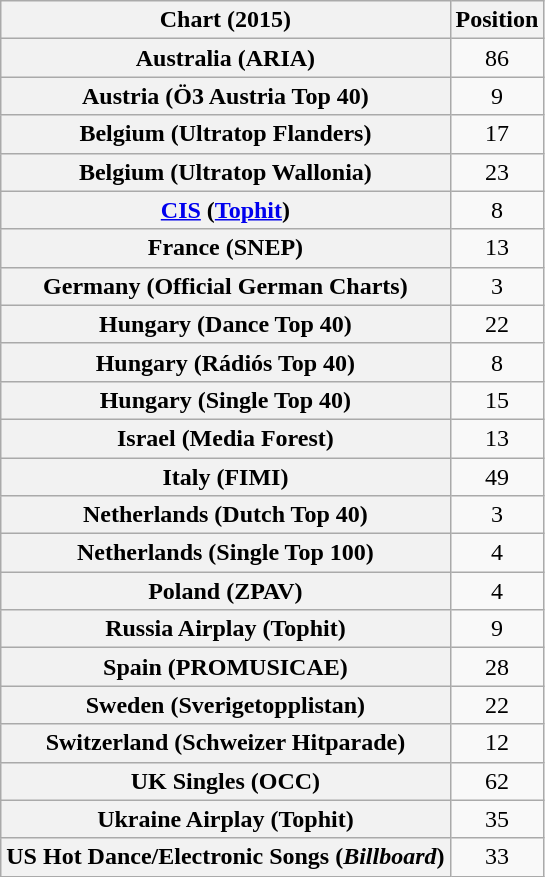<table class="wikitable sortable plainrowheaders" style="text-align:center">
<tr>
<th scope="col">Chart (2015)</th>
<th scope="col">Position</th>
</tr>
<tr>
<th scope="row">Australia (ARIA)</th>
<td>86</td>
</tr>
<tr>
<th scope="row">Austria (Ö3 Austria Top 40)</th>
<td>9</td>
</tr>
<tr>
<th scope="row">Belgium (Ultratop Flanders)</th>
<td>17</td>
</tr>
<tr>
<th scope="row">Belgium (Ultratop Wallonia)</th>
<td>23</td>
</tr>
<tr>
<th scope="row"><a href='#'>CIS</a> (<a href='#'>Tophit</a>)</th>
<td style="text-align:center;">8</td>
</tr>
<tr>
<th scope="row">France (SNEP)</th>
<td>13</td>
</tr>
<tr>
<th scope="row">Germany (Official German Charts)</th>
<td>3</td>
</tr>
<tr>
<th scope="row">Hungary (Dance Top 40)</th>
<td>22</td>
</tr>
<tr>
<th scope="row">Hungary (Rádiós Top 40)</th>
<td>8</td>
</tr>
<tr>
<th scope="row">Hungary (Single Top 40)</th>
<td>15</td>
</tr>
<tr>
<th scope="row">Israel (Media Forest)</th>
<td>13</td>
</tr>
<tr>
<th scope="row">Italy (FIMI)</th>
<td>49</td>
</tr>
<tr>
<th scope="row">Netherlands (Dutch Top 40)</th>
<td>3</td>
</tr>
<tr>
<th scope="row">Netherlands (Single Top 100)</th>
<td>4</td>
</tr>
<tr>
<th scope="row">Poland (ZPAV)</th>
<td>4</td>
</tr>
<tr>
<th scope="row">Russia Airplay (Tophit)</th>
<td style="text-align:center;">9</td>
</tr>
<tr>
<th scope="row">Spain (PROMUSICAE)</th>
<td>28</td>
</tr>
<tr>
<th scope="row">Sweden (Sverigetopplistan)</th>
<td>22</td>
</tr>
<tr>
<th scope="row">Switzerland (Schweizer Hitparade)</th>
<td>12</td>
</tr>
<tr>
<th scope="row">UK Singles (OCC)</th>
<td>62</td>
</tr>
<tr>
<th scope="row">Ukraine Airplay (Tophit)</th>
<td style="text-align:center;">35</td>
</tr>
<tr>
<th scope="row">US Hot Dance/Electronic Songs (<em>Billboard</em>)</th>
<td>33</td>
</tr>
</table>
